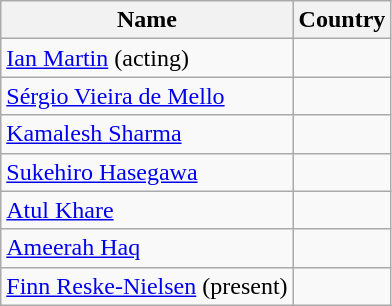<table class="wikitable">
<tr>
<th>Name</th>
<th>Country</th>
</tr>
<tr>
<td><a href='#'>Ian Martin</a> (acting)</td>
<td></td>
</tr>
<tr>
<td><a href='#'>Sérgio Vieira de Mello</a></td>
<td></td>
</tr>
<tr>
<td><a href='#'>Kamalesh Sharma</a></td>
<td></td>
</tr>
<tr>
<td><a href='#'>Sukehiro Hasegawa</a></td>
<td></td>
</tr>
<tr>
<td><a href='#'>Atul Khare</a></td>
<td></td>
</tr>
<tr>
<td><a href='#'>Ameerah Haq</a></td>
<td></td>
</tr>
<tr>
<td><a href='#'>Finn Reske-Nielsen</a> (present)</td>
<td></td>
</tr>
</table>
